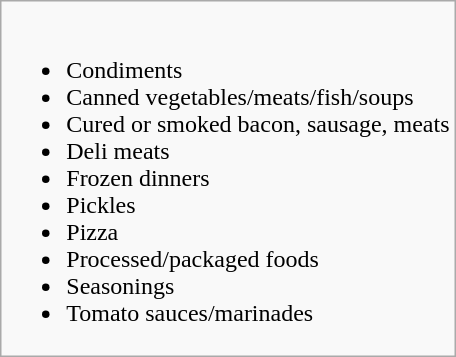<table class="wikitable">
<tr>
<td><br><ul><li>Condiments</li><li>Canned vegetables/meats/fish/soups</li><li>Cured or smoked bacon, sausage, meats</li><li>Deli meats</li><li>Frozen dinners</li><li>Pickles</li><li>Pizza</li><li>Processed/packaged foods</li><li>Seasonings</li><li>Tomato sauces/marinades</li></ul></td>
</tr>
</table>
